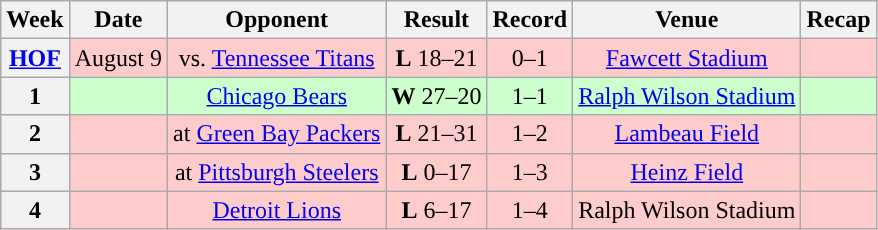<table class="wikitable" style="text-align:center">
<tr>
<th>Week</th>
<th>Date</th>
<th>Opponent</th>
<th>Result</th>
<th>Record</th>
<th>Venue</th>
<th>Recap</th>
</tr>
<tr style="background:#fcc">
<th><a href='#'>HOF</a></th>
<td>August 9</td>
<td>vs. <a href='#'>Tennessee Titans</a></td>
<td><strong>L</strong> 18–21</td>
<td>0–1</td>
<td><a href='#'>Fawcett Stadium</a> </td>
<td></td>
</tr>
<tr style="background:#cfc">
<th>1</th>
<td></td>
<td><a href='#'>Chicago Bears</a></td>
<td><strong>W</strong> 27–20</td>
<td>1–1</td>
<td><a href='#'>Ralph Wilson Stadium</a></td>
<td></td>
</tr>
<tr style="background:#fcc">
<th>2</th>
<td></td>
<td>at <a href='#'>Green Bay Packers</a></td>
<td><strong>L</strong> 21–31</td>
<td>1–2</td>
<td><a href='#'>Lambeau Field</a></td>
<td></td>
</tr>
<tr style="background:#fcc">
<th>3</th>
<td></td>
<td>at <a href='#'>Pittsburgh Steelers</a></td>
<td><strong>L</strong> 0–17</td>
<td>1–3</td>
<td><a href='#'>Heinz Field</a></td>
<td></td>
</tr>
<tr style="background:#fcc">
<th>4</th>
<td></td>
<td><a href='#'>Detroit Lions</a></td>
<td><strong>L</strong> 6–17</td>
<td>1–4</td>
<td>Ralph Wilson Stadium</td>
<td></td>
</tr>
</table>
